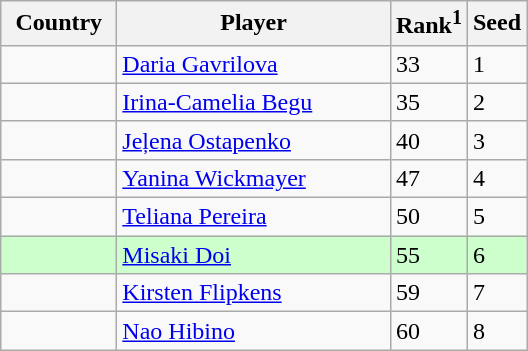<table class="sortable wikitable">
<tr>
<th width="70">Country</th>
<th width="175">Player</th>
<th>Rank<sup>1</sup></th>
<th>Seed</th>
</tr>
<tr>
<td></td>
<td><a href='#'>Daria Gavrilova</a></td>
<td>33</td>
<td>1</td>
</tr>
<tr>
<td></td>
<td><a href='#'>Irina-Camelia Begu</a></td>
<td>35</td>
<td>2</td>
</tr>
<tr>
<td></td>
<td><a href='#'>Jeļena Ostapenko</a></td>
<td>40</td>
<td>3</td>
</tr>
<tr>
<td></td>
<td><a href='#'>Yanina Wickmayer</a></td>
<td>47</td>
<td>4</td>
</tr>
<tr>
<td></td>
<td><a href='#'>Teliana Pereira</a></td>
<td>50</td>
<td>5</td>
</tr>
<tr style="background:#cfc;">
<td></td>
<td><a href='#'>Misaki Doi</a></td>
<td>55</td>
<td>6</td>
</tr>
<tr>
<td></td>
<td><a href='#'>Kirsten Flipkens</a></td>
<td>59</td>
<td>7</td>
</tr>
<tr>
<td></td>
<td><a href='#'>Nao Hibino</a></td>
<td>60</td>
<td>8</td>
</tr>
</table>
